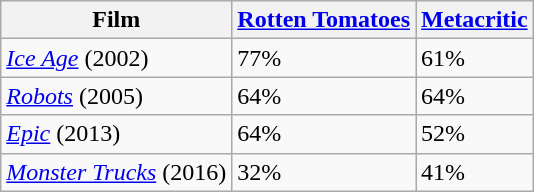<table class="wikitable sortable">
<tr>
<th rowspan="1">Film</th>
<th><a href='#'>Rotten Tomatoes</a></th>
<th><a href='#'>Metacritic</a></th>
</tr>
<tr>
<td><em><a href='#'>Ice Age</a></em> (2002)</td>
<td>77%</td>
<td>61%</td>
</tr>
<tr>
<td><em><a href='#'>Robots</a></em> (2005)</td>
<td>64%</td>
<td>64%</td>
</tr>
<tr>
<td><em><a href='#'>Epic</a></em> (2013)</td>
<td>64%</td>
<td>52%</td>
</tr>
<tr>
<td><em><a href='#'>Monster Trucks</a></em> (2016)</td>
<td>32%</td>
<td>41%</td>
</tr>
</table>
